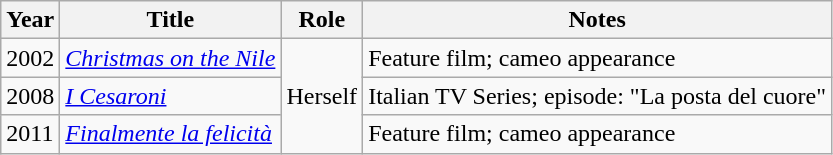<table class="wikitable">
<tr>
<th>Year</th>
<th>Title</th>
<th>Role</th>
<th>Notes</th>
</tr>
<tr>
<td>2002</td>
<td><em><a href='#'>Christmas on the Nile</a></em></td>
<td rowspan="3">Herself</td>
<td>Feature film; cameo appearance</td>
</tr>
<tr>
<td>2008</td>
<td><em><a href='#'>I Cesaroni</a></em></td>
<td>Italian TV Series; episode: "La posta del cuore"</td>
</tr>
<tr>
<td>2011</td>
<td><em><a href='#'>Finalmente la felicità</a></em></td>
<td>Feature film; cameo appearance</td>
</tr>
</table>
